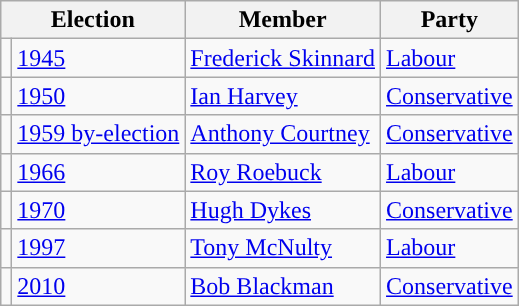<table class="wikitable">
<tr>
<th colspan="2">Election</th>
<th>Member</th>
<th>Party</th>
</tr>
<tr>
<td style="color:inherit;background-color: "></td>
<td><a href='#'>1945</a></td>
<td><a href='#'>Frederick Skinnard</a></td>
<td><a href='#'>Labour</a></td>
</tr>
<tr>
<td style="color:inherit;background-color: "></td>
<td><a href='#'>1950</a></td>
<td><a href='#'>Ian Harvey</a></td>
<td><a href='#'>Conservative</a></td>
</tr>
<tr>
<td style="color:inherit;background-color: "></td>
<td><a href='#'>1959 by-election</a></td>
<td><a href='#'>Anthony Courtney</a></td>
<td><a href='#'>Conservative</a></td>
</tr>
<tr>
<td style="color:inherit;background-color: "></td>
<td><a href='#'>1966</a></td>
<td><a href='#'>Roy Roebuck</a></td>
<td><a href='#'>Labour</a></td>
</tr>
<tr>
<td style="color:inherit;background-color: "></td>
<td><a href='#'>1970</a></td>
<td><a href='#'>Hugh Dykes</a></td>
<td><a href='#'>Conservative</a></td>
</tr>
<tr>
<td style="color:inherit;background-color: "></td>
<td><a href='#'>1997</a></td>
<td><a href='#'>Tony McNulty</a></td>
<td><a href='#'>Labour</a></td>
</tr>
<tr>
<td style="color:inherit;background-color: "></td>
<td><a href='#'>2010</a></td>
<td><a href='#'>Bob Blackman</a></td>
<td><a href='#'>Conservative</a></td>
</tr>
</table>
